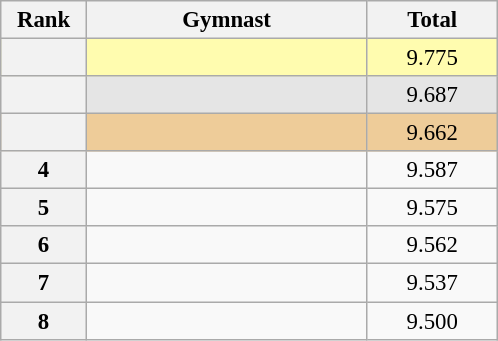<table class="wikitable sortable" style="text-align:center; font-size:95%">
<tr>
<th scope="col" style="width:50px;">Rank</th>
<th scope="col" style="width:180px;">Gymnast</th>
<th scope="col" style="width:80px;">Total</th>
</tr>
<tr style="background:#fffcaf;">
<th scope=row style="text-align:center"></th>
<td style="text-align:left;"></td>
<td>9.775</td>
</tr>
<tr style="background:#e5e5e5;">
<th scope=row style="text-align:center"></th>
<td style="text-align:left;"></td>
<td>9.687</td>
</tr>
<tr style="background:#ec9;">
<th scope=row style="text-align:center"></th>
<td style="text-align:left;"></td>
<td>9.662</td>
</tr>
<tr>
<th scope=row style="text-align:center">4</th>
<td style="text-align:left;"></td>
<td>9.587</td>
</tr>
<tr>
<th scope=row style="text-align:center">5</th>
<td style="text-align:left;"></td>
<td>9.575</td>
</tr>
<tr>
<th scope=row style="text-align:center">6</th>
<td style="text-align:left;"></td>
<td>9.562</td>
</tr>
<tr>
<th scope=row style="text-align:center">7</th>
<td style="text-align:left;"></td>
<td>9.537</td>
</tr>
<tr>
<th scope=row style="text-align:center">8</th>
<td style="text-align:left;"></td>
<td>9.500</td>
</tr>
</table>
